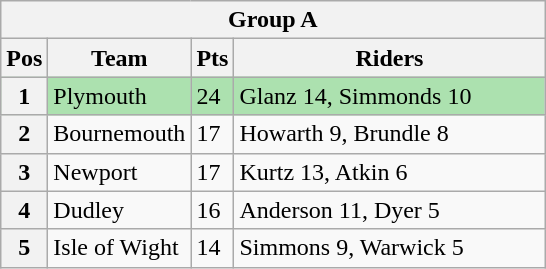<table class="wikitable">
<tr>
<th colspan="4">Group A</th>
</tr>
<tr>
<th width=20>Pos</th>
<th width=80>Team</th>
<th width=20>Pts</th>
<th width=200>Riders</th>
</tr>
<tr style="background:#ACE1AF;">
<th>1</th>
<td>Plymouth</td>
<td>24</td>
<td>Glanz 14, Simmonds 10</td>
</tr>
<tr>
<th>2</th>
<td>Bournemouth</td>
<td>17</td>
<td>Howarth 9, Brundle 8</td>
</tr>
<tr>
<th>3</th>
<td>Newport</td>
<td>17</td>
<td>Kurtz 13, Atkin 6</td>
</tr>
<tr>
<th>4</th>
<td>Dudley</td>
<td>16</td>
<td>Anderson 11, Dyer 5</td>
</tr>
<tr>
<th>5</th>
<td>Isle of Wight</td>
<td>14</td>
<td>Simmons 9, Warwick 5</td>
</tr>
</table>
